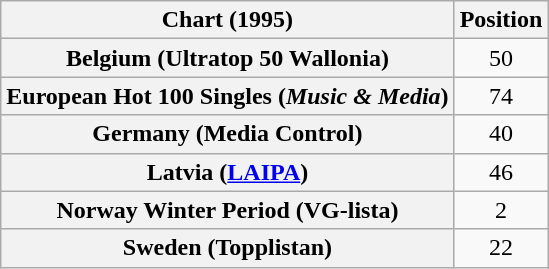<table class="wikitable sortable plainrowheaders" style="text-align:center">
<tr>
<th>Chart (1995)</th>
<th>Position</th>
</tr>
<tr>
<th scope="row">Belgium (Ultratop 50 Wallonia)</th>
<td>50</td>
</tr>
<tr>
<th scope="row">European Hot 100 Singles (<em>Music & Media</em>)</th>
<td>74</td>
</tr>
<tr>
<th scope="row">Germany (Media Control)</th>
<td>40</td>
</tr>
<tr>
<th scope="row">Latvia (<a href='#'>LAIPA</a>)</th>
<td align="center">46</td>
</tr>
<tr>
<th scope="row">Norway Winter Period (VG-lista)</th>
<td>2</td>
</tr>
<tr>
<th scope="row">Sweden (Topplistan)</th>
<td>22</td>
</tr>
</table>
